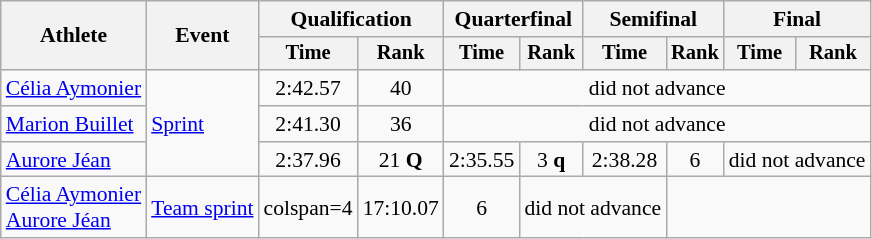<table class="wikitable" style="font-size:90%">
<tr>
<th rowspan="2">Athlete</th>
<th rowspan="2">Event</th>
<th colspan="2">Qualification</th>
<th colspan="2">Quarterfinal</th>
<th colspan="2">Semifinal</th>
<th colspan="2">Final</th>
</tr>
<tr style="font-size:95%">
<th>Time</th>
<th>Rank</th>
<th>Time</th>
<th>Rank</th>
<th>Time</th>
<th>Rank</th>
<th>Time</th>
<th>Rank</th>
</tr>
<tr align=center>
<td align=left><a href='#'>Célia Aymonier</a></td>
<td align=left rowspan=3><a href='#'>Sprint</a></td>
<td>2:42.57</td>
<td>40</td>
<td colspan=6>did not advance</td>
</tr>
<tr align=center>
<td align=left><a href='#'>Marion Buillet</a></td>
<td>2:41.30</td>
<td>36</td>
<td colspan=6>did not advance</td>
</tr>
<tr align=center>
<td align=left><a href='#'>Aurore Jéan</a></td>
<td>2:37.96</td>
<td>21 <strong>Q</strong></td>
<td>2:35.55</td>
<td>3 <strong>q</strong></td>
<td>2:38.28</td>
<td>6</td>
<td colspan=2>did not advance</td>
</tr>
<tr align=center>
<td align=left><a href='#'>Célia Aymonier</a><br><a href='#'>Aurore Jéan</a></td>
<td align=left><a href='#'>Team sprint</a></td>
<td>colspan=4 </td>
<td>17:10.07</td>
<td>6</td>
<td colspan=2>did not advance</td>
</tr>
</table>
